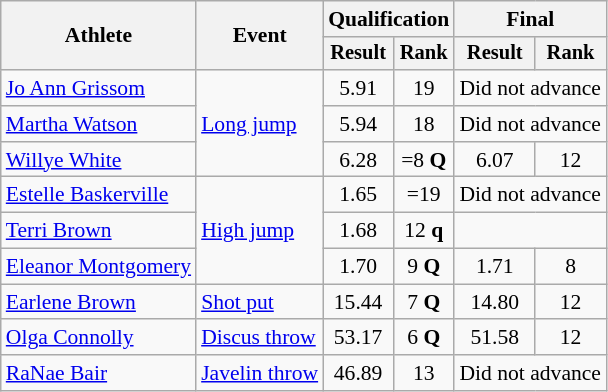<table class=wikitable style=font-size:90%;text-align:center>
<tr>
<th rowspan=2>Athlete</th>
<th rowspan=2>Event</th>
<th colspan=2>Qualification</th>
<th colspan=2>Final</th>
</tr>
<tr style=font-size:95%>
<th>Result</th>
<th>Rank</th>
<th>Result</th>
<th>Rank</th>
</tr>
<tr>
<td align=left><a href='#'>Jo Ann Grissom</a></td>
<td align=left rowspan=3><a href='#'>Long jump</a></td>
<td>5.91</td>
<td>19</td>
<td colspan=2>Did not advance</td>
</tr>
<tr>
<td align=left><a href='#'>Martha Watson</a></td>
<td>5.94</td>
<td>18</td>
<td colspan=2>Did not advance</td>
</tr>
<tr>
<td align=left><a href='#'>Willye White</a></td>
<td>6.28</td>
<td>=8 <strong>Q</strong></td>
<td>6.07</td>
<td>12</td>
</tr>
<tr>
<td align=left><a href='#'>Estelle Baskerville</a></td>
<td align=left rowspan=3><a href='#'>High jump</a></td>
<td>1.65</td>
<td>=19</td>
<td colspan=2>Did not advance</td>
</tr>
<tr>
<td align=left><a href='#'>Terri Brown</a></td>
<td>1.68</td>
<td>12 <strong>q</strong></td>
<td colspan=2></td>
</tr>
<tr>
<td align=left><a href='#'>Eleanor Montgomery</a></td>
<td>1.70</td>
<td>9 <strong>Q</strong></td>
<td>1.71</td>
<td>8</td>
</tr>
<tr>
<td align=left><a href='#'>Earlene Brown</a></td>
<td align=left><a href='#'>Shot put</a></td>
<td>15.44</td>
<td>7 <strong>Q</strong></td>
<td>14.80</td>
<td>12</td>
</tr>
<tr>
<td align=left><a href='#'>Olga Connolly</a></td>
<td align=left><a href='#'>Discus throw</a></td>
<td>53.17</td>
<td>6 <strong>Q</strong></td>
<td>51.58</td>
<td>12</td>
</tr>
<tr>
<td align=left><a href='#'>RaNae Bair</a></td>
<td align=left><a href='#'>Javelin throw</a></td>
<td>46.89</td>
<td>13</td>
<td colspan=2>Did not advance</td>
</tr>
</table>
